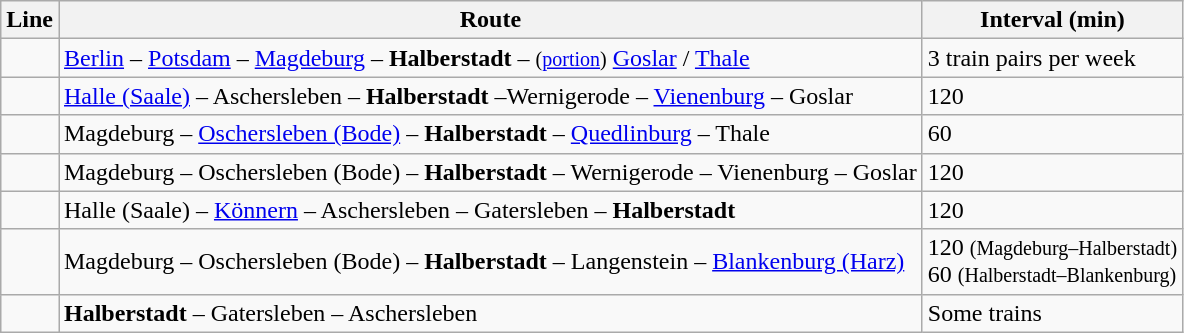<table class="wikitable">
<tr>
<th>Line</th>
<th>Route</th>
<th>Interval (min)</th>
</tr>
<tr>
<td align="center"></td>
<td><a href='#'>Berlin</a> – <a href='#'>Potsdam</a> – <a href='#'>Magdeburg</a> – <strong>Halberstadt</strong> – <small>(<a href='#'>portion</a>)</small> <a href='#'>Goslar</a> / <a href='#'>Thale</a></td>
<td>3 train pairs per week</td>
</tr>
<tr>
<td align="center"></td>
<td><a href='#'>Halle (Saale)</a> – Aschersleben – <strong>Halberstadt</strong> –Wernigerode – <a href='#'>Vienenburg</a> – Goslar</td>
<td>120</td>
</tr>
<tr>
<td align="center"></td>
<td>Magdeburg – <a href='#'>Oschersleben (Bode)</a> – <strong>Halberstadt</strong> – <a href='#'>Quedlinburg</a> – Thale</td>
<td>60</td>
</tr>
<tr>
<td align="center"></td>
<td>Magdeburg – Oschersleben (Bode) – <strong>Halberstadt</strong> – Wernigerode – Vienenburg – Goslar</td>
<td>120</td>
</tr>
<tr>
<td align="center"></td>
<td>Halle (Saale) – <a href='#'>Könnern</a> – Aschersleben – Gatersleben – <strong>Halberstadt</strong></td>
<td>120</td>
</tr>
<tr>
<td align="center"></td>
<td>Magdeburg – Oschersleben (Bode) – <strong>Halberstadt</strong> – Langenstein – <a href='#'>Blankenburg (Harz)</a></td>
<td>120 <small>(Magdeburg–Halberstadt)</small><br>60 <small>(Halberstadt–Blankenburg)</small></td>
</tr>
<tr>
<td align="center"></td>
<td><strong>Halberstadt</strong> – Gatersleben – Aschersleben</td>
<td>Some trains</td>
</tr>
</table>
